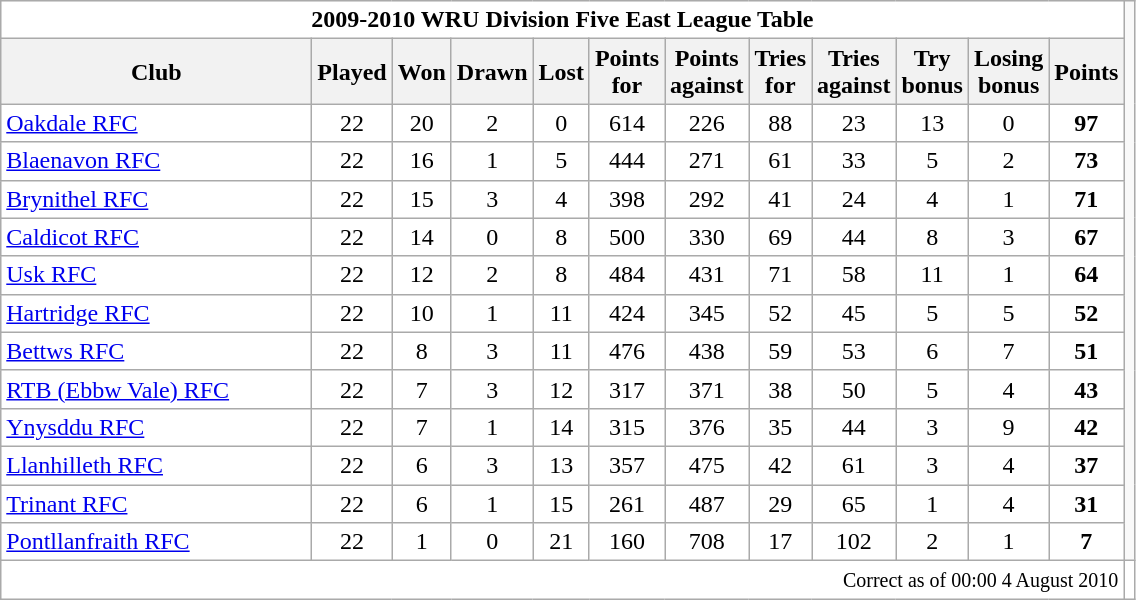<table class="wikitable" style="float:left; margin-right:15px; text-align: center;">
<tr>
<td colspan="12" bgcolor="#FFFFFF" cellpadding="0" cellspacing="0"><strong>2009-2010 WRU Division Five East League Table</strong></td>
</tr>
<tr>
<th bgcolor="#efefef" width="200">Club</th>
<th bgcolor="#efefef" width="20">Played</th>
<th bgcolor="#efefef" width="20">Won</th>
<th bgcolor="#efefef" width="20">Drawn</th>
<th bgcolor="#efefef" width="20">Lost</th>
<th bgcolor="#efefef" width="20">Points for</th>
<th bgcolor="#efefef" width="20">Points against</th>
<th bgcolor="#efefef" width="20">Tries for</th>
<th bgcolor="#efefef" width="20">Tries against</th>
<th bgcolor="#efefef" width="20">Try bonus</th>
<th bgcolor="#efefef" width="20">Losing bonus</th>
<th bgcolor="#efefef" width="20">Points</th>
</tr>
<tr bgcolor=#ffffff align=center>
<td align=left><a href='#'>Oakdale RFC</a></td>
<td>22</td>
<td>20</td>
<td>2</td>
<td>0</td>
<td>614</td>
<td>226</td>
<td>88</td>
<td>23</td>
<td>13</td>
<td>0</td>
<td><strong>97</strong></td>
</tr>
<tr bgcolor=#ffffff align=center>
<td align=left><a href='#'>Blaenavon RFC</a></td>
<td>22</td>
<td>16</td>
<td>1</td>
<td>5</td>
<td>444</td>
<td>271</td>
<td>61</td>
<td>33</td>
<td>5</td>
<td>2</td>
<td><strong>73</strong></td>
</tr>
<tr bgcolor=#ffffff align=center>
<td align=left><a href='#'>Brynithel RFC</a></td>
<td>22</td>
<td>15</td>
<td>3</td>
<td>4</td>
<td>398</td>
<td>292</td>
<td>41</td>
<td>24</td>
<td>4</td>
<td>1</td>
<td><strong>71</strong></td>
</tr>
<tr bgcolor=#ffffff align=center>
<td align=left><a href='#'>Caldicot RFC</a></td>
<td>22</td>
<td>14</td>
<td>0</td>
<td>8</td>
<td>500</td>
<td>330</td>
<td>69</td>
<td>44</td>
<td>8</td>
<td>3</td>
<td><strong>67</strong></td>
</tr>
<tr bgcolor=#ffffff align=center>
<td align=left><a href='#'>Usk RFC</a></td>
<td>22</td>
<td>12</td>
<td>2</td>
<td>8</td>
<td>484</td>
<td>431</td>
<td>71</td>
<td>58</td>
<td>11</td>
<td>1</td>
<td><strong>64</strong></td>
</tr>
<tr bgcolor=#ffffff align=center>
<td align=left><a href='#'>Hartridge RFC</a></td>
<td>22</td>
<td>10</td>
<td>1</td>
<td>11</td>
<td>424</td>
<td>345</td>
<td>52</td>
<td>45</td>
<td>5</td>
<td>5</td>
<td><strong>52</strong></td>
</tr>
<tr bgcolor=#ffffff align=center>
<td align=left><a href='#'>Bettws RFC</a></td>
<td>22</td>
<td>8</td>
<td>3</td>
<td>11</td>
<td>476</td>
<td>438</td>
<td>59</td>
<td>53</td>
<td>6</td>
<td>7</td>
<td><strong>51</strong></td>
</tr>
<tr bgcolor=#ffffff align=center>
<td align=left><a href='#'>RTB (Ebbw Vale) RFC</a></td>
<td>22</td>
<td>7</td>
<td>3</td>
<td>12</td>
<td>317</td>
<td>371</td>
<td>38</td>
<td>50</td>
<td>5</td>
<td>4</td>
<td><strong>43</strong></td>
</tr>
<tr bgcolor=#ffffff align=center>
<td align=left><a href='#'>Ynysddu RFC</a></td>
<td>22</td>
<td>7</td>
<td>1</td>
<td>14</td>
<td>315</td>
<td>376</td>
<td>35</td>
<td>44</td>
<td>3</td>
<td>9</td>
<td><strong>42</strong></td>
</tr>
<tr bgcolor=#ffffff align=center>
<td align=left><a href='#'>Llanhilleth RFC</a></td>
<td>22</td>
<td>6</td>
<td>3</td>
<td>13</td>
<td>357</td>
<td>475</td>
<td>42</td>
<td>61</td>
<td>3</td>
<td>4</td>
<td><strong>37</strong></td>
</tr>
<tr bgcolor=#ffffff align=center>
<td align=left><a href='#'>Trinant RFC</a></td>
<td>22</td>
<td>6</td>
<td>1</td>
<td>15</td>
<td>261</td>
<td>487</td>
<td>29</td>
<td>65</td>
<td>1</td>
<td>4</td>
<td><strong>31</strong></td>
</tr>
<tr bgcolor=#ffffff align=center>
<td align=left><a href='#'>Pontllanfraith RFC</a></td>
<td>22</td>
<td>1</td>
<td>0</td>
<td>21</td>
<td>160</td>
<td>708</td>
<td>17</td>
<td>102</td>
<td>2</td>
<td>1</td>
<td><strong>7</strong></td>
</tr>
<tr bgcolor=#ffffff align=center>
<td colspan="12" align="right" bgcolor="#FFFFFF" cellpadding="0" cellspacing="0"><small>Correct as of 00:00 4 August 2010</small></td>
<td></td>
</tr>
</table>
